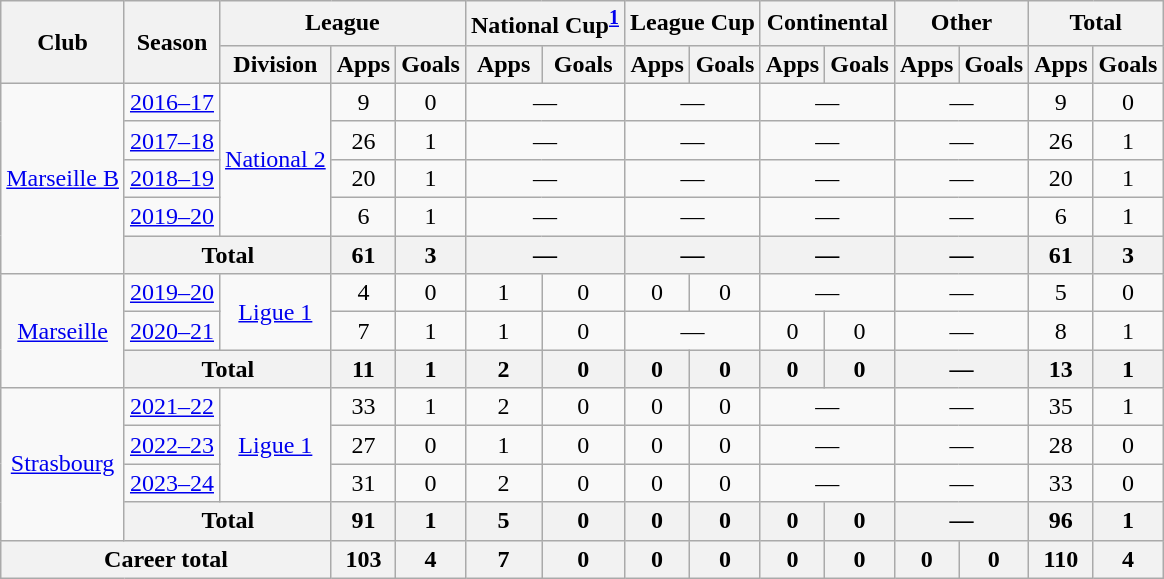<table class="wikitable" style="text-align: center">
<tr>
<th rowspan="2">Club</th>
<th rowspan="2">Season</th>
<th colspan="3">League</th>
<th colspan="2">National Cup<sup><a href='#'>1</a></sup></th>
<th colspan="2">League Cup</th>
<th colspan="2">Continental</th>
<th colspan="2">Other</th>
<th colspan="2">Total</th>
</tr>
<tr>
<th>Division</th>
<th>Apps</th>
<th>Goals</th>
<th>Apps</th>
<th>Goals</th>
<th>Apps</th>
<th>Goals</th>
<th>Apps</th>
<th>Goals</th>
<th>Apps</th>
<th>Goals</th>
<th>Apps</th>
<th>Goals</th>
</tr>
<tr>
<td rowspan="5"><a href='#'>Marseille B</a></td>
<td><a href='#'>2016–17</a></td>
<td rowspan="4"><a href='#'>National 2</a></td>
<td>9</td>
<td>0</td>
<td colspan="2">—</td>
<td colspan="2">—</td>
<td colspan="2">—</td>
<td colspan="2">—</td>
<td>9</td>
<td>0</td>
</tr>
<tr>
<td><a href='#'>2017–18</a></td>
<td>26</td>
<td>1</td>
<td colspan="2">—</td>
<td colspan="2">—</td>
<td colspan="2">—</td>
<td colspan="2">—</td>
<td>26</td>
<td>1</td>
</tr>
<tr>
<td><a href='#'>2018–19</a></td>
<td>20</td>
<td>1</td>
<td colspan="2">—</td>
<td colspan="2">—</td>
<td colspan="2">—</td>
<td colspan="2">—</td>
<td>20</td>
<td>1</td>
</tr>
<tr>
<td><a href='#'>2019–20</a></td>
<td>6</td>
<td>1</td>
<td colspan="2">—</td>
<td colspan="2">—</td>
<td colspan="2">—</td>
<td colspan="2">—</td>
<td>6</td>
<td>1</td>
</tr>
<tr>
<th colspan="2">Total</th>
<th>61</th>
<th>3</th>
<th colspan="2">—</th>
<th colspan="2">—</th>
<th colspan="2">—</th>
<th colspan="2">—</th>
<th>61</th>
<th>3</th>
</tr>
<tr>
<td rowspan="3"><a href='#'>Marseille</a></td>
<td><a href='#'>2019–20</a></td>
<td rowspan="2"><a href='#'>Ligue 1</a></td>
<td>4</td>
<td>0</td>
<td>1</td>
<td>0</td>
<td>0</td>
<td>0</td>
<td colspan="2">—</td>
<td colspan="2">—</td>
<td>5</td>
<td>0</td>
</tr>
<tr>
<td><a href='#'>2020–21</a></td>
<td>7</td>
<td>1</td>
<td>1</td>
<td>0</td>
<td colspan="2">—</td>
<td>0</td>
<td>0</td>
<td colspan="2">—</td>
<td>8</td>
<td>1</td>
</tr>
<tr>
<th colspan="2">Total</th>
<th>11</th>
<th>1</th>
<th>2</th>
<th>0</th>
<th>0</th>
<th>0</th>
<th>0</th>
<th>0</th>
<th colspan="2">—</th>
<th>13</th>
<th>1</th>
</tr>
<tr>
<td rowspan="4"><a href='#'>Strasbourg</a></td>
<td><a href='#'>2021–22</a></td>
<td rowspan="3"><a href='#'>Ligue 1</a></td>
<td>33</td>
<td>1</td>
<td>2</td>
<td>0</td>
<td>0</td>
<td>0</td>
<td colspan="2">—</td>
<td colspan="2">—</td>
<td>35</td>
<td>1</td>
</tr>
<tr>
<td><a href='#'>2022–23</a></td>
<td>27</td>
<td>0</td>
<td>1</td>
<td>0</td>
<td>0</td>
<td>0</td>
<td colspan="2">—</td>
<td colspan="2">—</td>
<td>28</td>
<td>0</td>
</tr>
<tr>
<td><a href='#'>2023–24</a></td>
<td>31</td>
<td>0</td>
<td>2</td>
<td>0</td>
<td>0</td>
<td>0</td>
<td colspan="2">—</td>
<td colspan="2">—</td>
<td>33</td>
<td>0</td>
</tr>
<tr>
<th colspan="2">Total</th>
<th>91</th>
<th>1</th>
<th>5</th>
<th>0</th>
<th>0</th>
<th>0</th>
<th>0</th>
<th>0</th>
<th colspan="2">—</th>
<th>96</th>
<th>1</th>
</tr>
<tr>
<th colspan="3">Career total</th>
<th>103</th>
<th>4</th>
<th>7</th>
<th>0</th>
<th>0</th>
<th>0</th>
<th>0</th>
<th>0</th>
<th>0</th>
<th>0</th>
<th>110</th>
<th>4</th>
</tr>
</table>
